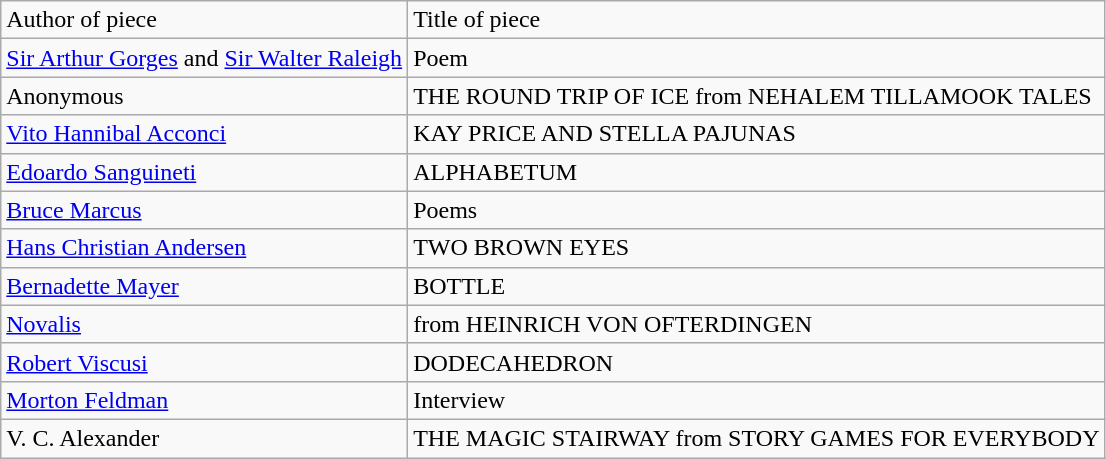<table class="wikitable">
<tr>
<td>Author of piece</td>
<td>Title of piece</td>
</tr>
<tr>
<td><a href='#'>Sir Arthur Gorges</a> and <a href='#'>Sir Walter Raleigh</a></td>
<td>Poem</td>
</tr>
<tr>
<td>Anonymous</td>
<td>THE ROUND TRIP OF ICE from NEHALEM TILLAMOOK TALES</td>
</tr>
<tr>
<td><a href='#'>Vito Hannibal Acconci</a></td>
<td>KAY PRICE AND STELLA PAJUNAS</td>
</tr>
<tr>
<td><a href='#'>Edoardo Sanguineti</a></td>
<td>ALPHABETUM</td>
</tr>
<tr>
<td><a href='#'>Bruce Marcus</a></td>
<td>Poems</td>
</tr>
<tr>
<td><a href='#'>Hans Christian Andersen</a></td>
<td>TWO BROWN EYES</td>
</tr>
<tr>
<td><a href='#'>Bernadette Mayer</a></td>
<td>BOTTLE</td>
</tr>
<tr>
<td><a href='#'>Novalis</a></td>
<td>from HEINRICH VON OFTERDINGEN</td>
</tr>
<tr>
<td><a href='#'>Robert Viscusi</a></td>
<td>DODECAHEDRON</td>
</tr>
<tr>
<td><a href='#'>Morton Feldman</a></td>
<td>Interview</td>
</tr>
<tr>
<td>V. C. Alexander</td>
<td>THE MAGIC STAIRWAY from STORY GAMES FOR EVERYBODY</td>
</tr>
</table>
